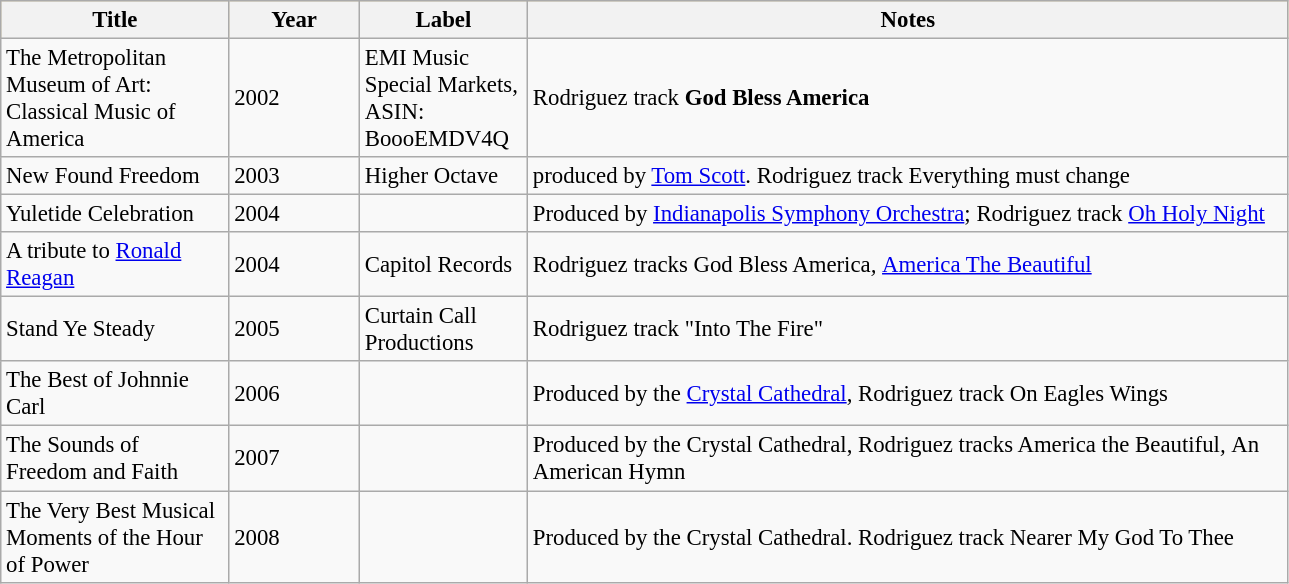<table class="wikitable" style="font-size:95%;">
<tr style="background:#efd78d;">
<th style="width:145px;">Title</th>
<th style="width:80px;">Year</th>
<th style="width:105px;">Label</th>
<th style="width:500px;">Notes</th>
</tr>
<tr>
<td>The Metropolitan Museum of Art: Classical Music of America</td>
<td>2002</td>
<td>EMI Music Special Markets, ASIN: BoooEMDV4Q</td>
<td>Rodriguez track <strong>God Bless America<em></td>
</tr>
<tr>
<td>New Found Freedom</td>
<td>2003</td>
<td>Higher Octave</td>
<td>produced by <a href='#'>Tom Scott</a>.  Rodriguez track </em>Everything must change<em></td>
</tr>
<tr>
<td>Yuletide Celebration</td>
<td>2004</td>
<td></td>
<td>Produced by <a href='#'>Indianapolis Symphony Orchestra</a>; Rodriguez track </em><a href='#'>Oh Holy Night</a><em></td>
</tr>
<tr>
<td>A tribute to <a href='#'>Ronald Reagan</a></td>
<td>2004</td>
<td>Capitol Records</td>
<td>Rodriguez tracks </em>God Bless America<em>, </em><a href='#'>America The Beautiful</a><em></td>
</tr>
<tr>
<td>Stand Ye Steady</td>
<td>2005</td>
<td>Curtain Call Productions</td>
<td>Rodriguez track "Into The Fire"</td>
</tr>
<tr>
<td>The Best of Johnnie Carl</td>
<td>2006</td>
<td></td>
<td>Produced by the <a href='#'>Crystal Cathedral</a>, Rodriguez track </em>On Eagles Wings<em></td>
</tr>
<tr>
<td>The Sounds of Freedom and Faith</td>
<td>2007</td>
<td></td>
<td>Produced by the Crystal Cathedral, Rodriguez tracks </em>America the Beautiful<em>, </em>An American Hymn<em></td>
</tr>
<tr>
<td>The Very Best Musical Moments of the Hour of Power</td>
<td>2008</td>
<td></td>
<td>Produced by the Crystal Cathedral. Rodriguez track </em>Nearer My God To Thee<em></td>
</tr>
</table>
